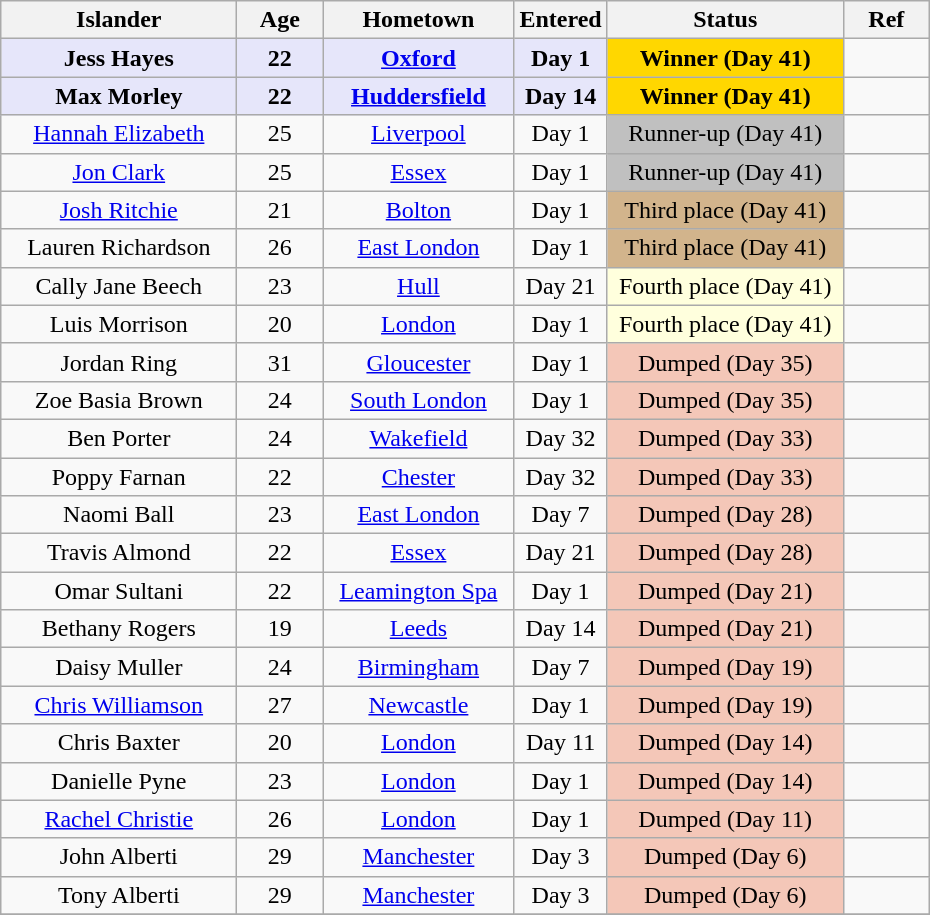<table class="wikitable sortable" style="text-align:center;">
<tr>
<th width="150"><strong>Islander</strong></th>
<th width="50"><strong>Age</strong></th>
<th width="120"><strong>Hometown</strong></th>
<th width="50"><strong>Entered</strong></th>
<th width="150"><strong>Status</strong></th>
<th width="50"><strong>Ref</strong></th>
</tr>
<tr>
<td style="background:lavender;"><strong>Jess Hayes</strong></td>
<td style="background:lavender;"><strong>22</strong></td>
<td style="background:lavender;"><strong><a href='#'>Oxford</a></strong></td>
<td style="background:lavender;"><strong>Day 1</strong></td>
<td style="background:gold;"><strong>Winner (Day 41)</strong></td>
<td></td>
</tr>
<tr>
<td style="background:lavender;"><strong>Max Morley</strong></td>
<td style="background:lavender;"><strong>22</strong></td>
<td style="background:lavender;"><strong><a href='#'>Huddersfield</a></strong></td>
<td style="background:lavender;"><strong>Day 14</strong></td>
<td style="background:gold;"><strong>Winner (Day 41)</strong></td>
<td></td>
</tr>
<tr>
<td><a href='#'>Hannah Elizabeth</a></td>
<td>25</td>
<td><a href='#'>Liverpool</a></td>
<td>Day 1</td>
<td style="background:silver;">Runner-up (Day 41)</td>
<td></td>
</tr>
<tr>
<td><a href='#'>Jon Clark</a></td>
<td>25</td>
<td><a href='#'>Essex</a></td>
<td>Day 1</td>
<td style="background:silver;">Runner-up (Day 41)</td>
<td></td>
</tr>
<tr>
<td><a href='#'>Josh Ritchie</a></td>
<td>21</td>
<td><a href='#'>Bolton</a></td>
<td>Day 1</td>
<td style="background:tan;">Third place (Day 41)</td>
<td></td>
</tr>
<tr>
<td>Lauren Richardson</td>
<td>26</td>
<td><a href='#'>East London</a></td>
<td>Day 1</td>
<td style="background:tan;">Third place (Day 41)</td>
<td></td>
</tr>
<tr>
<td>Cally Jane Beech</td>
<td>23</td>
<td><a href='#'>Hull</a></td>
<td>Day 21</td>
<td style="background:#FFFFDD;">Fourth place (Day 41)</td>
<td></td>
</tr>
<tr>
<td>Luis Morrison</td>
<td>20</td>
<td><a href='#'>London</a></td>
<td>Day 1</td>
<td style="background:#FFFFDD;">Fourth place (Day 41)</td>
<td></td>
</tr>
<tr>
<td>Jordan Ring</td>
<td>31</td>
<td><a href='#'>Gloucester</a></td>
<td>Day 1</td>
<td style="background:#f4c7b8;">Dumped (Day 35)</td>
<td></td>
</tr>
<tr>
<td>Zoe Basia Brown</td>
<td>24</td>
<td><a href='#'>South London</a></td>
<td>Day 1</td>
<td style="background:#f4c7b8;">Dumped (Day 35)</td>
<td></td>
</tr>
<tr>
<td>Ben Porter</td>
<td>24</td>
<td><a href='#'>Wakefield</a></td>
<td>Day 32</td>
<td style="background:#f4c7b8;">Dumped (Day 33)</td>
<td></td>
</tr>
<tr>
<td>Poppy Farnan</td>
<td>22</td>
<td><a href='#'>Chester</a></td>
<td>Day 32</td>
<td style="background:#f4c7b8;">Dumped (Day 33)</td>
<td></td>
</tr>
<tr>
<td>Naomi Ball</td>
<td>23</td>
<td><a href='#'>East London</a></td>
<td>Day 7</td>
<td style="background:#f4c7b8;">Dumped (Day 28)</td>
<td></td>
</tr>
<tr>
<td>Travis Almond</td>
<td>22</td>
<td><a href='#'>Essex</a></td>
<td>Day 21</td>
<td style="background:#f4c7b8;">Dumped (Day 28)</td>
<td></td>
</tr>
<tr>
<td>Omar Sultani</td>
<td>22</td>
<td><a href='#'>Leamington Spa</a></td>
<td>Day 1</td>
<td style="background:#f4c7b8;">Dumped (Day 21)</td>
<td></td>
</tr>
<tr>
<td>Bethany Rogers</td>
<td>19</td>
<td><a href='#'>Leeds</a></td>
<td>Day 14</td>
<td style="background:#f4c7b8;">Dumped (Day 21)</td>
<td></td>
</tr>
<tr>
<td>Daisy Muller</td>
<td>24</td>
<td><a href='#'>Birmingham</a></td>
<td>Day 7</td>
<td style="background:#f4c7b8;">Dumped (Day 19)</td>
<td></td>
</tr>
<tr>
<td><a href='#'>Chris Williamson</a></td>
<td>27</td>
<td><a href='#'>Newcastle</a></td>
<td>Day 1</td>
<td style="background:#f4c7b8;">Dumped (Day 19)</td>
<td></td>
</tr>
<tr>
<td>Chris Baxter</td>
<td>20</td>
<td><a href='#'>London</a></td>
<td>Day 11</td>
<td style="background:#f4c7b8;">Dumped (Day 14)</td>
<td></td>
</tr>
<tr>
<td>Danielle Pyne</td>
<td>23</td>
<td><a href='#'>London</a></td>
<td>Day 1</td>
<td style="background:#f4c7b8;">Dumped (Day 14)</td>
<td></td>
</tr>
<tr>
<td><a href='#'>Rachel Christie</a></td>
<td>26</td>
<td><a href='#'>London</a></td>
<td>Day 1</td>
<td style="background:#f4c7b8;">Dumped (Day 11)</td>
<td></td>
</tr>
<tr>
<td>John Alberti</td>
<td>29</td>
<td><a href='#'>Manchester</a></td>
<td>Day 3</td>
<td style="background:#f4c7b8;">Dumped (Day 6)</td>
<td></td>
</tr>
<tr>
<td>Tony Alberti</td>
<td>29</td>
<td><a href='#'>Manchester</a></td>
<td>Day 3</td>
<td style="background:#f4c7b8;">Dumped (Day 6)</td>
<td></td>
</tr>
<tr>
</tr>
</table>
